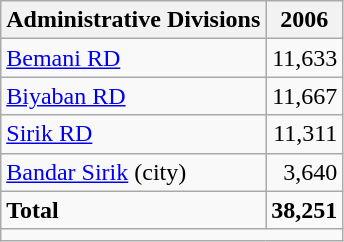<table class="wikitable">
<tr>
<th>Administrative Divisions</th>
<th>2006</th>
</tr>
<tr>
<td><a href='#'>Bemani RD</a></td>
<td style="text-align: right;">11,633</td>
</tr>
<tr>
<td><a href='#'>Biyaban RD</a></td>
<td style="text-align: right;">11,667</td>
</tr>
<tr>
<td><a href='#'>Sirik RD</a></td>
<td style="text-align: right;">11,311</td>
</tr>
<tr>
<td><a href='#'>Bandar Sirik</a> (city)</td>
<td style="text-align: right;">3,640</td>
</tr>
<tr>
<td><strong>Total</strong></td>
<td style="text-align: right;"><strong>38,251</strong></td>
</tr>
<tr>
<td colspan=2></td>
</tr>
</table>
